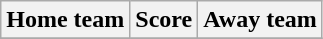<table class="wikitable" style="text-align: center">
<tr>
<th>Home team</th>
<th>Score</th>
<th>Away team</th>
</tr>
<tr>
</tr>
</table>
